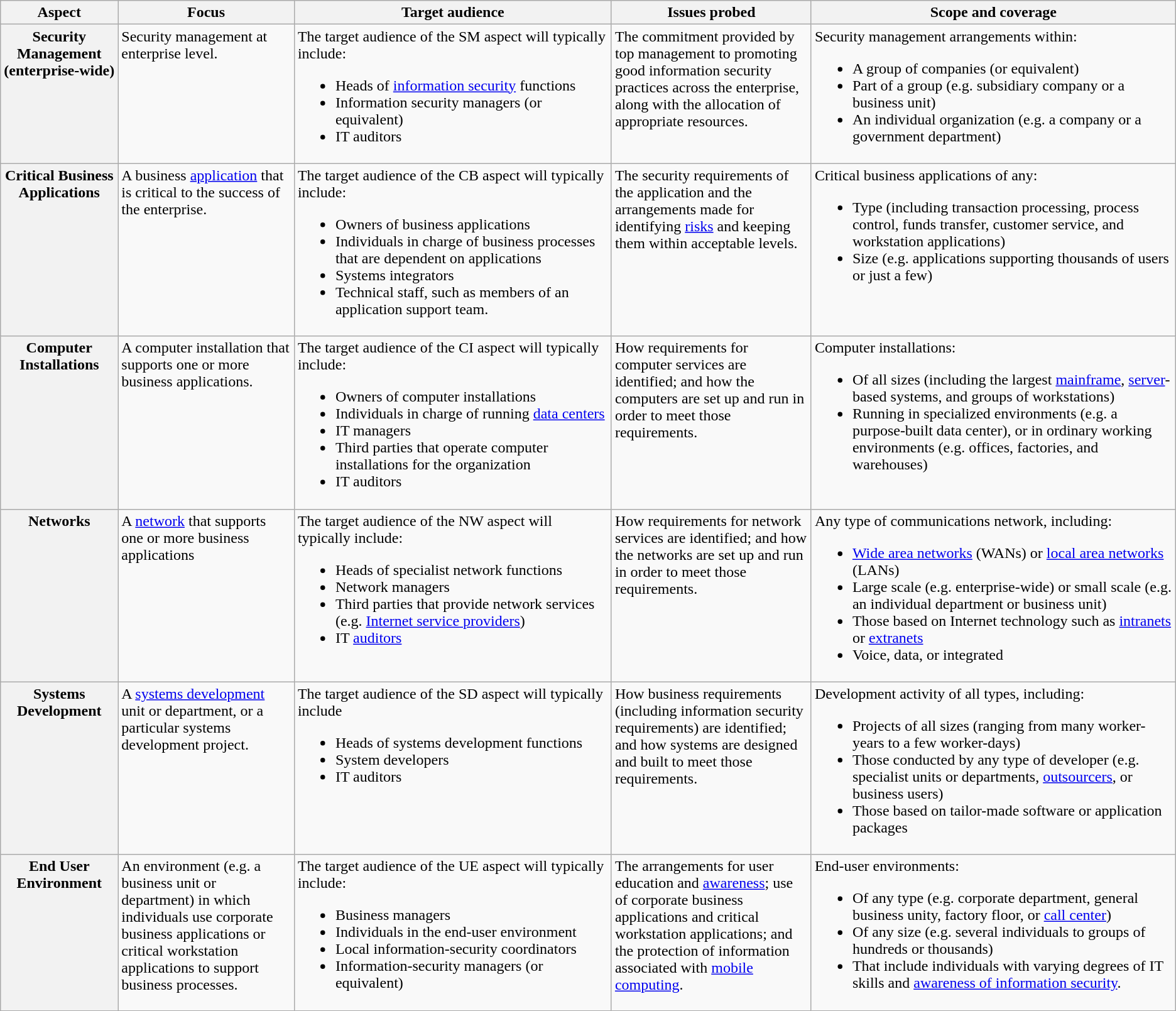<table class="wikitable">
<tr valign="bottom">
<th width=10%>Aspect</th>
<th width=15%>Focus</th>
<th width=27%>Target audience</th>
<th width=17%>Issues probed</th>
<th width=31%>Scope and coverage</th>
</tr>
<tr valign="top">
<th>Security Management (enterprise-wide)</th>
<td>Security management at enterprise level.</td>
<td>The target audience of the SM aspect will typically include:<br><ul><li>Heads of <a href='#'>information security</a> functions</li><li>Information security managers (or equivalent)</li><li>IT auditors</li></ul></td>
<td>The commitment provided by top management to promoting good information security practices across the enterprise, along with the allocation of appropriate resources.</td>
<td>Security management arrangements within:<br><ul><li>A group of companies (or equivalent)</li><li>Part of a group (e.g. subsidiary company or a business unit)</li><li>An individual organization (e.g. a company or a government department)</li></ul></td>
</tr>
<tr valign="top">
<th>Critical Business Applications</th>
<td>A business <a href='#'>application</a> that is critical to the success of the enterprise.</td>
<td>The target audience of the CB aspect will typically include:<br><ul><li>Owners of business applications</li><li>Individuals in charge of business processes that are dependent on applications</li><li>Systems integrators</li><li>Technical staff, such as members of an application support team.</li></ul></td>
<td>The security requirements of the application and the arrangements made for identifying <a href='#'>risks</a> and keeping them within acceptable levels.</td>
<td>Critical business applications of any:<br><ul><li>Type (including transaction processing, process control, funds transfer, customer service, and workstation applications)</li><li>Size (e.g. applications supporting thousands of users or just a few)</li></ul></td>
</tr>
<tr valign="top">
<th>Computer Installations</th>
<td>A computer installation that supports one or more business applications.</td>
<td>The target audience of the CI aspect will typically include:<br><ul><li>Owners of computer installations</li><li>Individuals in charge of running <a href='#'>data centers</a></li><li>IT managers</li><li>Third parties that operate computer installations for the organization</li><li>IT auditors</li></ul></td>
<td>How requirements for computer services are identified; and how the computers are set up and run in order to meet those requirements.</td>
<td>Computer installations:<br><ul><li>Of all sizes (including the largest <a href='#'>mainframe</a>, <a href='#'>server</a>-based systems, and groups of workstations)</li><li>Running in specialized environments (e.g. a purpose-built data center), or in ordinary working environments (e.g. offices, factories, and warehouses)</li></ul></td>
</tr>
<tr valign="top">
<th>Networks</th>
<td>A <a href='#'>network</a> that supports one or more business applications</td>
<td>The target audience of the NW aspect will typically include:<br><ul><li>Heads of specialist network functions</li><li>Network managers</li><li>Third parties that provide network services (e.g. <a href='#'>Internet service providers</a>)</li><li>IT <a href='#'>auditors</a></li></ul></td>
<td>How requirements for network services are identified; and how the networks are set up and run in order to meet those requirements.</td>
<td>Any type of communications network, including:<br><ul><li><a href='#'>Wide area networks</a> (WANs) or <a href='#'>local area networks</a> (LANs)</li><li>Large scale (e.g. enterprise-wide) or small scale (e.g. an individual department or business unit)</li><li>Those based on Internet technology such as <a href='#'>intranets</a> or <a href='#'>extranets</a></li><li>Voice, data, or integrated</li></ul></td>
</tr>
<tr valign="top">
<th>Systems Development</th>
<td>A <a href='#'>systems development</a> unit or department, or a particular systems development project.</td>
<td>The target audience of the SD aspect will typically include<br><ul><li>Heads of systems development functions</li><li>System developers</li><li>IT auditors</li></ul></td>
<td>How business requirements (including information security requirements) are identified; and how systems are designed and built to meet those requirements.</td>
<td>Development activity of all types, including:<br><ul><li>Projects of all sizes (ranging from many worker-years to a few worker-days)</li><li>Those conducted by any type of developer (e.g. specialist units or departments, <a href='#'>outsourcers</a>, or business users)</li><li>Those based on tailor-made software or application packages</li></ul></td>
</tr>
<tr valign="top">
<th>End User Environment</th>
<td>An environment (e.g. a business unit or department) in which individuals use corporate business applications or critical workstation applications to support business processes.</td>
<td>The target audience of the UE aspect will typically include:<br><ul><li>Business managers</li><li>Individuals in the end-user environment</li><li>Local information-security coordinators</li><li>Information-security managers (or equivalent)</li></ul></td>
<td>The arrangements for user education and <a href='#'>awareness</a>; use of corporate business applications and critical workstation applications; and the protection of information associated with <a href='#'>mobile computing</a>.</td>
<td>End-user environments:<br><ul><li>Of any type (e.g. corporate department, general business unity, factory floor, or <a href='#'>call center</a>)</li><li>Of any size (e.g. several individuals to groups of hundreds or thousands)</li><li>That include individuals with varying degrees of IT skills and <a href='#'>awareness of information security</a>.</li></ul></td>
</tr>
</table>
